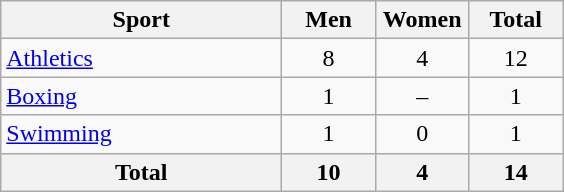<table class="wikitable sortable" style="text-align:center;">
<tr>
<th width=180>Sport</th>
<th width=55>Men</th>
<th width=55>Women</th>
<th width=55>Total</th>
</tr>
<tr>
<td align=left><a href='#'>Athletics</a></td>
<td>8</td>
<td>4</td>
<td>12</td>
</tr>
<tr>
<td align=left><a href='#'>Boxing</a></td>
<td>1</td>
<td>–</td>
<td>1</td>
</tr>
<tr>
<td align=left><a href='#'>Swimming</a></td>
<td>1</td>
<td>0</td>
<td>1</td>
</tr>
<tr>
<th>Total</th>
<th>10</th>
<th>4</th>
<th>14</th>
</tr>
</table>
